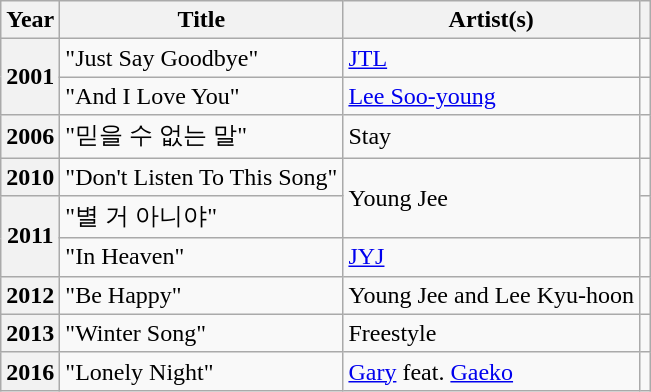<table class="wikitable plainrowheaders sortable">
<tr>
<th scope="col">Year</th>
<th scope="col">Title</th>
<th scope="col">Artist(s)</th>
<th scope="col" class="unsortable"></th>
</tr>
<tr>
<th scope="row" rowspan="2">2001</th>
<td>"Just Say Goodbye"</td>
<td><a href='#'>JTL</a></td>
<td style="text-align:center"></td>
</tr>
<tr>
<td>"And I Love You"</td>
<td><a href='#'>Lee Soo-young</a></td>
<td style="text-align:center"></td>
</tr>
<tr>
<th scope="row">2006</th>
<td>"믿을 수 없는 말"</td>
<td>Stay</td>
<td style="text-align:center"></td>
</tr>
<tr>
<th scope="row">2010</th>
<td>"Don't Listen To This Song"</td>
<td rowspan="2">Young Jee</td>
<td style="text-align:center"></td>
</tr>
<tr>
<th scope="row" rowspan="2">2011</th>
<td>"별 거 아니야"</td>
<td style="text-align:center"></td>
</tr>
<tr>
<td>"In Heaven"</td>
<td><a href='#'>JYJ</a></td>
<td style="text-align:center"></td>
</tr>
<tr>
<th scope="row">2012</th>
<td>"Be Happy"</td>
<td>Young Jee and Lee Kyu-hoon</td>
<td style="text-align:center"></td>
</tr>
<tr>
<th scope="row">2013</th>
<td>"Winter Song"</td>
<td>Freestyle</td>
<td style="text-align:center"></td>
</tr>
<tr>
<th scope="row">2016</th>
<td>"Lonely Night"</td>
<td><a href='#'>Gary</a> feat. <a href='#'>Gaeko</a></td>
<td style="text-align:center"></td>
</tr>
</table>
